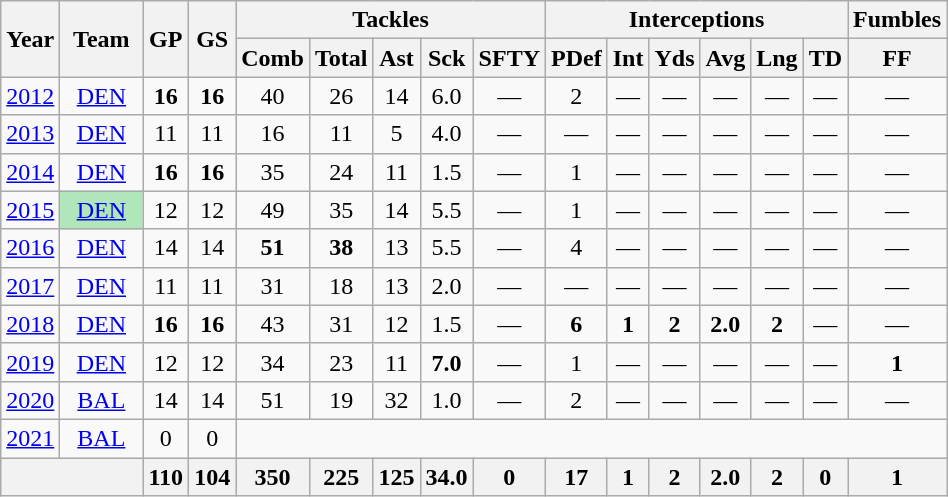<table class="wikitable" style="text-align:center">
<tr>
<th rowspan=2>Year</th>
<th rowspan=2>Team</th>
<th rowspan=2>GP</th>
<th rowspan=2>GS</th>
<th colspan=5>Tackles</th>
<th colspan=6>Interceptions</th>
<th>Fumbles</th>
</tr>
<tr>
<th>Comb</th>
<th>Total</th>
<th>Ast</th>
<th>Sck</th>
<th>SFTY</th>
<th>PDef</th>
<th>Int</th>
<th>Yds</th>
<th>Avg</th>
<th>Lng</th>
<th>TD</th>
<th>FF</th>
</tr>
<tr>
<td><a href='#'>2012</a></td>
<td><a href='#'>DEN</a></td>
<td><strong>16</strong></td>
<td><strong>16</strong></td>
<td>40</td>
<td>26</td>
<td>14</td>
<td>6.0</td>
<td>—</td>
<td>2</td>
<td>—</td>
<td>—</td>
<td>—</td>
<td>—</td>
<td>—</td>
<td>—</td>
</tr>
<tr>
<td><a href='#'>2013</a></td>
<td><a href='#'>DEN</a></td>
<td>11</td>
<td>11</td>
<td>16</td>
<td>11</td>
<td>5</td>
<td>4.0</td>
<td>—</td>
<td>—</td>
<td>—</td>
<td>—</td>
<td>—</td>
<td>—</td>
<td>—</td>
<td>—</td>
</tr>
<tr>
<td><a href='#'>2014</a></td>
<td><a href='#'>DEN</a></td>
<td><strong>16</strong></td>
<td><strong>16</strong></td>
<td>35</td>
<td>24</td>
<td>11</td>
<td>1.5</td>
<td>—</td>
<td>1</td>
<td>—</td>
<td>—</td>
<td>—</td>
<td>—</td>
<td>—</td>
<td>—</td>
</tr>
<tr>
<td><a href='#'>2015</a></td>
<td style="background:#afe6ba; width:3em;"><a href='#'>DEN</a></td>
<td>12</td>
<td>12</td>
<td>49</td>
<td>35</td>
<td>14</td>
<td>5.5</td>
<td>—</td>
<td>1</td>
<td>—</td>
<td>—</td>
<td>—</td>
<td>—</td>
<td>—</td>
<td>—</td>
</tr>
<tr>
<td><a href='#'>2016</a></td>
<td><a href='#'>DEN</a></td>
<td>14</td>
<td>14</td>
<td><strong>51</strong></td>
<td><strong>38</strong></td>
<td>13</td>
<td>5.5</td>
<td>—</td>
<td>4</td>
<td>—</td>
<td>—</td>
<td>—</td>
<td>—</td>
<td>—</td>
<td>—</td>
</tr>
<tr>
<td><a href='#'>2017</a></td>
<td><a href='#'>DEN</a></td>
<td>11</td>
<td>11</td>
<td>31</td>
<td>18</td>
<td>13</td>
<td>2.0</td>
<td>—</td>
<td>—</td>
<td>—</td>
<td>—</td>
<td>—</td>
<td>—</td>
<td>—</td>
<td>—</td>
</tr>
<tr>
<td><a href='#'>2018</a></td>
<td><a href='#'>DEN</a></td>
<td><strong>16</strong></td>
<td><strong>16</strong></td>
<td>43</td>
<td>31</td>
<td>12</td>
<td>1.5</td>
<td>—</td>
<td><strong>6</strong></td>
<td><strong>1</strong></td>
<td><strong>2</strong></td>
<td><strong>2.0</strong></td>
<td><strong>2</strong></td>
<td>—</td>
<td>—</td>
</tr>
<tr>
<td><a href='#'>2019</a></td>
<td><a href='#'>DEN</a></td>
<td>12</td>
<td>12</td>
<td>34</td>
<td>23</td>
<td>11</td>
<td><strong>7.0</strong></td>
<td>—</td>
<td>1</td>
<td>—</td>
<td>—</td>
<td>—</td>
<td>—</td>
<td>—</td>
<td><strong>1</strong></td>
</tr>
<tr>
<td><a href='#'>2020</a></td>
<td><a href='#'>BAL</a></td>
<td>14</td>
<td>14</td>
<td>51</td>
<td>19</td>
<td>32</td>
<td>1.0</td>
<td>—</td>
<td>2</td>
<td>—</td>
<td>—</td>
<td>—</td>
<td>—</td>
<td>—</td>
<td>—</td>
</tr>
<tr>
<td><a href='#'>2021</a></td>
<td><a href='#'>BAL</a></td>
<td>0</td>
<td>0</td>
<td colspan="16"></td>
</tr>
<tr>
<th colspan="2"></th>
<th>110</th>
<th>104</th>
<th>350</th>
<th>225</th>
<th>125</th>
<th>34.0</th>
<th>0</th>
<th>17</th>
<th>1</th>
<th>2</th>
<th>2.0</th>
<th>2</th>
<th>0</th>
<th>1</th>
</tr>
</table>
